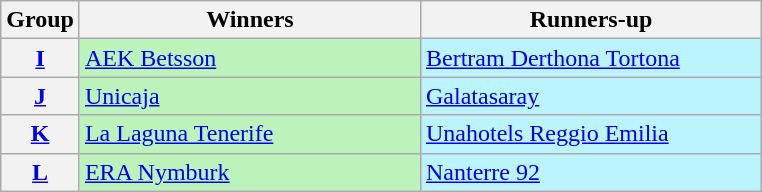<table class="wikitable">
<tr>
<th>Group</th>
<th width=220>Winners</th>
<th width=220>Runners-up</th>
</tr>
<tr>
<th><a href='#'>I</a></th>
<td bgcolor=#BBF3BB> <a href='#'>AEK Betsson</a></td>
<td bgcolor=#BBF3FF> <a href='#'>Bertram Derthona Tortona</a></td>
</tr>
<tr>
<th><a href='#'>J</a></th>
<td bgcolor=#BBF3BB> <a href='#'>Unicaja</a></td>
<td bgcolor=#BBF3FF> <a href='#'>Galatasaray</a></td>
</tr>
<tr>
<th><a href='#'>K</a></th>
<td bgcolor=#BBF3BB> <a href='#'>La Laguna Tenerife</a></td>
<td bgcolor=#BBF3FF> <a href='#'>Unahotels Reggio Emilia</a></td>
</tr>
<tr>
<th><a href='#'>L</a></th>
<td bgcolor=#BBF3BB> <a href='#'>ERA Nymburk</a></td>
<td bgcolor=#BBF3FF> <a href='#'>Nanterre 92</a></td>
</tr>
</table>
